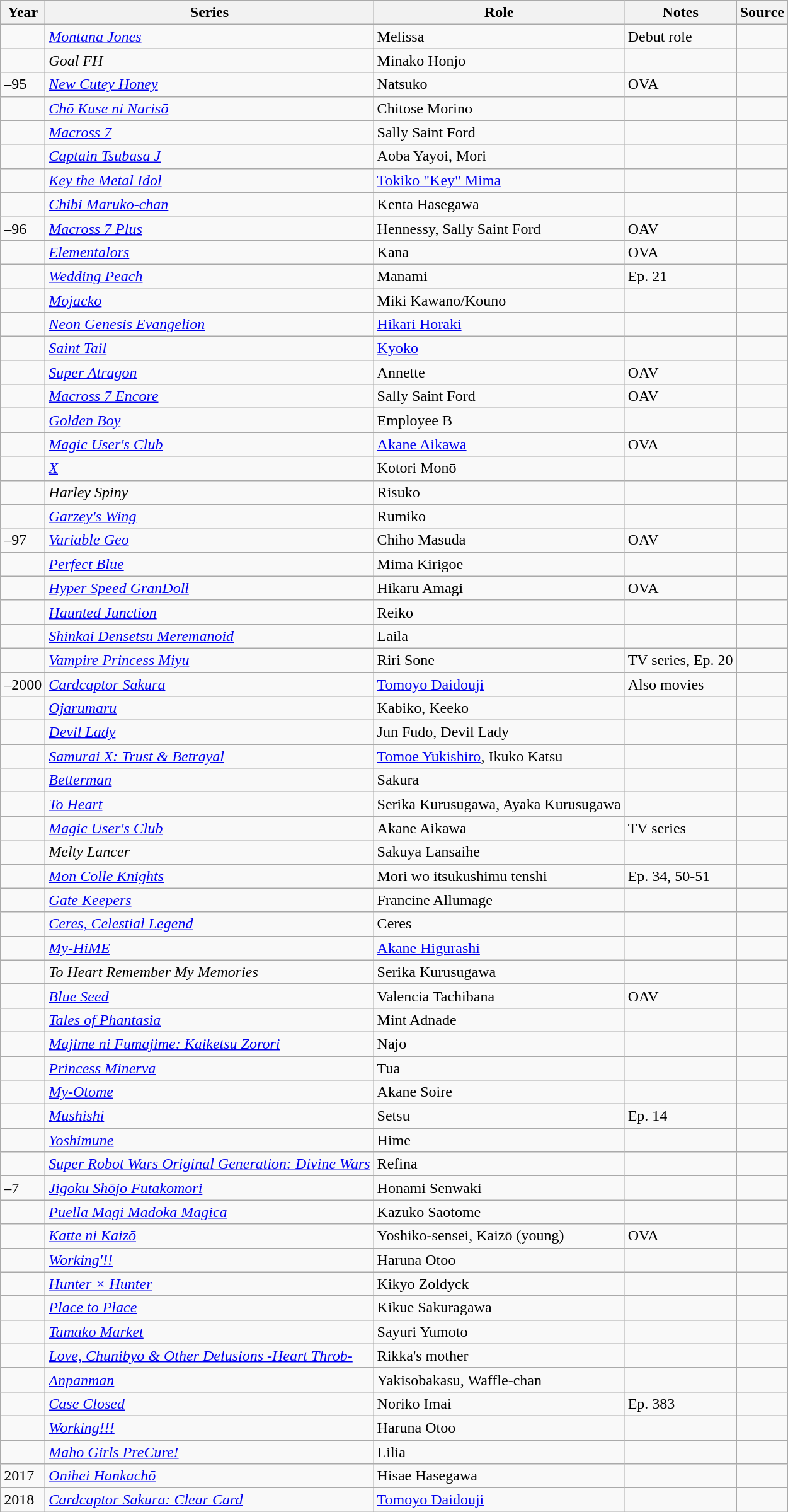<table class="wikitable sortable plainrowheaders">
<tr>
<th>Year</th>
<th>Series</th>
<th>Role</th>
<th class="unsortable">Notes</th>
<th class="unsortable">Source</th>
</tr>
<tr>
<td></td>
<td><em><a href='#'>Montana Jones</a></em></td>
<td>Melissa</td>
<td>Debut role</td>
<td></td>
</tr>
<tr>
<td></td>
<td><em>Goal FH</em></td>
<td>Minako Honjo</td>
<td></td>
<td></td>
</tr>
<tr>
<td>–95</td>
<td><em><a href='#'>New Cutey Honey</a></em></td>
<td>Natsuko</td>
<td>OVA</td>
<td></td>
</tr>
<tr>
<td></td>
<td><em><a href='#'>Chō Kuse ni Narisō</a></em></td>
<td>Chitose Morino</td>
<td></td>
<td></td>
</tr>
<tr>
<td></td>
<td><em><a href='#'>Macross 7</a></em></td>
<td>Sally Saint Ford</td>
<td></td>
<td></td>
</tr>
<tr>
<td></td>
<td><em><a href='#'>Captain Tsubasa J</a></em></td>
<td>Aoba Yayoi, Mori</td>
<td></td>
<td></td>
</tr>
<tr>
<td></td>
<td><em><a href='#'>Key the Metal Idol</a></em></td>
<td><a href='#'>Tokiko "Key" Mima</a></td>
<td></td>
<td></td>
</tr>
<tr>
<td></td>
<td><em><a href='#'>Chibi Maruko-chan</a></em></td>
<td>Kenta Hasegawa</td>
<td></td>
<td></td>
</tr>
<tr>
<td>–96</td>
<td><em><a href='#'>Macross 7 Plus</a></em></td>
<td>Hennessy, Sally Saint Ford</td>
<td>OAV</td>
<td></td>
</tr>
<tr>
<td></td>
<td><em><a href='#'>Elementalors</a></em></td>
<td>Kana</td>
<td>OVA</td>
<td></td>
</tr>
<tr>
<td></td>
<td><em><a href='#'>Wedding Peach</a></em></td>
<td>Manami</td>
<td>Ep. 21</td>
<td></td>
</tr>
<tr>
<td></td>
<td><em><a href='#'>Mojacko</a></em></td>
<td>Miki Kawano/Kouno</td>
<td></td>
<td></td>
</tr>
<tr>
<td></td>
<td><em><a href='#'>Neon Genesis Evangelion</a></em></td>
<td><a href='#'>Hikari Horaki</a></td>
<td></td>
<td></td>
</tr>
<tr>
<td></td>
<td><em><a href='#'>Saint Tail</a></em></td>
<td><a href='#'>Kyoko</a></td>
<td></td>
<td></td>
</tr>
<tr>
<td></td>
<td><em><a href='#'>Super Atragon</a></em></td>
<td>Annette</td>
<td>OAV</td>
<td></td>
</tr>
<tr>
<td></td>
<td><em><a href='#'>Macross 7 Encore</a></em></td>
<td>Sally Saint Ford</td>
<td>OAV</td>
<td></td>
</tr>
<tr>
<td></td>
<td><em><a href='#'>Golden Boy</a></em></td>
<td>Employee B</td>
<td></td>
<td></td>
</tr>
<tr>
<td></td>
<td><em><a href='#'>Magic User's Club</a></em></td>
<td><a href='#'>Akane Aikawa</a></td>
<td>OVA</td>
<td></td>
</tr>
<tr>
<td></td>
<td><em><a href='#'>X</a></em></td>
<td>Kotori Monō</td>
<td></td>
<td></td>
</tr>
<tr>
<td></td>
<td><em>Harley Spiny</em></td>
<td>Risuko</td>
<td></td>
<td></td>
</tr>
<tr>
<td></td>
<td><em><a href='#'>Garzey's Wing</a></em></td>
<td>Rumiko</td>
<td></td>
<td></td>
</tr>
<tr>
<td>–97</td>
<td><em><a href='#'>Variable Geo</a></em></td>
<td>Chiho Masuda</td>
<td>OAV</td>
<td></td>
</tr>
<tr>
<td></td>
<td><em><a href='#'>Perfect Blue</a></em></td>
<td>Mima Kirigoe</td>
<td></td>
<td></td>
</tr>
<tr>
<td></td>
<td><em><a href='#'>Hyper Speed GranDoll</a></em></td>
<td>Hikaru Amagi</td>
<td>OVA</td>
<td></td>
</tr>
<tr>
<td></td>
<td><em><a href='#'>Haunted Junction</a></em></td>
<td>Reiko</td>
<td></td>
<td></td>
</tr>
<tr>
<td></td>
<td><em><a href='#'>Shinkai Densetsu Meremanoid</a></em></td>
<td>Laila</td>
<td></td>
<td></td>
</tr>
<tr>
<td></td>
<td><em><a href='#'>Vampire Princess Miyu</a></em></td>
<td>Riri Sone</td>
<td>TV series, Ep. 20</td>
<td></td>
</tr>
<tr>
<td>–2000</td>
<td><em><a href='#'>Cardcaptor Sakura</a></em></td>
<td><a href='#'>Tomoyo Daidouji</a></td>
<td>Also movies</td>
<td></td>
</tr>
<tr>
<td></td>
<td><em><a href='#'>Ojarumaru</a></em></td>
<td>Kabiko, Keeko</td>
<td></td>
<td></td>
</tr>
<tr>
<td></td>
<td><em><a href='#'>Devil Lady</a></em></td>
<td>Jun Fudo, Devil Lady</td>
<td></td>
<td></td>
</tr>
<tr>
<td></td>
<td><em><a href='#'>Samurai X: Trust & Betrayal</a></em></td>
<td><a href='#'>Tomoe Yukishiro</a>, Ikuko Katsu</td>
<td></td>
<td></td>
</tr>
<tr>
<td></td>
<td><em><a href='#'>Betterman</a></em></td>
<td>Sakura</td>
<td></td>
<td></td>
</tr>
<tr>
<td></td>
<td><em><a href='#'>To Heart</a></em></td>
<td>Serika Kurusugawa, Ayaka Kurusugawa</td>
<td></td>
<td></td>
</tr>
<tr>
<td></td>
<td><em><a href='#'>Magic User's Club</a></em></td>
<td>Akane Aikawa</td>
<td>TV series</td>
<td></td>
</tr>
<tr>
<td></td>
<td><em>Melty Lancer</em></td>
<td>Sakuya Lansaihe</td>
<td></td>
<td></td>
</tr>
<tr>
<td></td>
<td><em><a href='#'>Mon Colle Knights</a></em></td>
<td>Mori wo itsukushimu tenshi</td>
<td>Ep. 34, 50-51</td>
<td></td>
</tr>
<tr>
<td></td>
<td><em><a href='#'>Gate Keepers</a></em></td>
<td>Francine Allumage</td>
<td></td>
<td></td>
</tr>
<tr>
<td></td>
<td><em><a href='#'>Ceres, Celestial Legend</a></em></td>
<td>Ceres</td>
<td></td>
<td></td>
</tr>
<tr>
<td></td>
<td><em><a href='#'>My-HiME</a></em></td>
<td><a href='#'>Akane Higurashi</a></td>
<td></td>
<td></td>
</tr>
<tr>
<td></td>
<td><em>To Heart Remember My Memories</em></td>
<td>Serika Kurusugawa</td>
<td></td>
<td></td>
</tr>
<tr>
<td></td>
<td><em><a href='#'>Blue Seed</a></em></td>
<td>Valencia Tachibana</td>
<td>OAV</td>
<td></td>
</tr>
<tr>
<td></td>
<td><em><a href='#'>Tales of Phantasia</a></em></td>
<td>Mint Adnade</td>
<td></td>
<td></td>
</tr>
<tr>
<td></td>
<td><em><a href='#'>Majime ni Fumajime: Kaiketsu Zorori</a></em></td>
<td>Najo</td>
<td></td>
<td></td>
</tr>
<tr>
<td></td>
<td><em><a href='#'>Princess Minerva</a></em></td>
<td>Tua</td>
<td></td>
<td></td>
</tr>
<tr>
<td></td>
<td><em><a href='#'>My-Otome</a></em></td>
<td>Akane Soire</td>
<td></td>
<td></td>
</tr>
<tr>
<td></td>
<td><em><a href='#'>Mushishi</a></em></td>
<td>Setsu</td>
<td>Ep. 14</td>
<td></td>
</tr>
<tr>
<td></td>
<td><em><a href='#'>Yoshimune</a></em></td>
<td>Hime</td>
<td></td>
<td></td>
</tr>
<tr>
<td></td>
<td><em><a href='#'>Super Robot Wars Original Generation: Divine Wars</a></em></td>
<td>Refina</td>
<td></td>
<td></td>
</tr>
<tr>
<td>–7</td>
<td><em><a href='#'>Jigoku Shōjo Futakomori</a></em></td>
<td>Honami Senwaki</td>
<td></td>
<td></td>
</tr>
<tr>
<td></td>
<td><em><a href='#'>Puella Magi Madoka Magica</a></em></td>
<td>Kazuko Saotome</td>
<td></td>
<td></td>
</tr>
<tr>
<td></td>
<td><em><a href='#'>Katte ni Kaizō</a></em></td>
<td>Yoshiko-sensei, Kaizō (young)</td>
<td>OVA</td>
<td></td>
</tr>
<tr>
<td></td>
<td><em><a href='#'>Working'!!</a></em></td>
<td>Haruna Otoo</td>
<td></td>
<td></td>
</tr>
<tr>
<td></td>
<td><em><a href='#'>Hunter × Hunter</a></em></td>
<td>Kikyo Zoldyck</td>
<td></td>
<td></td>
</tr>
<tr>
<td></td>
<td><em><a href='#'>Place to Place</a></em></td>
<td>Kikue Sakuragawa</td>
<td></td>
<td></td>
</tr>
<tr>
<td></td>
<td><em><a href='#'>Tamako Market</a></em></td>
<td>Sayuri Yumoto</td>
<td></td>
<td></td>
</tr>
<tr>
<td></td>
<td><em><a href='#'>Love, Chunibyo & Other Delusions -Heart Throb-</a></em></td>
<td>Rikka's mother</td>
<td></td>
<td></td>
</tr>
<tr>
<td></td>
<td><em><a href='#'>Anpanman</a></em></td>
<td>Yakisobakasu, Waffle-chan</td>
<td></td>
<td></td>
</tr>
<tr>
<td></td>
<td><em><a href='#'>Case Closed</a></em></td>
<td>Noriko Imai</td>
<td>Ep. 383</td>
<td></td>
</tr>
<tr>
<td></td>
<td><em><a href='#'>Working!!!</a></em></td>
<td>Haruna Otoo</td>
<td></td>
<td></td>
</tr>
<tr>
<td></td>
<td><em><a href='#'>Maho Girls PreCure!</a></em></td>
<td>Lilia</td>
<td></td>
<td></td>
</tr>
<tr>
<td>2017</td>
<td><em><a href='#'>Onihei Hankachō</a></em></td>
<td>Hisae Hasegawa</td>
<td></td>
<td></td>
</tr>
<tr>
<td>2018</td>
<td><em><a href='#'>Cardcaptor Sakura: Clear Card</a></em></td>
<td><a href='#'>Tomoyo Daidouji</a></td>
<td></td>
<td></td>
</tr>
</table>
